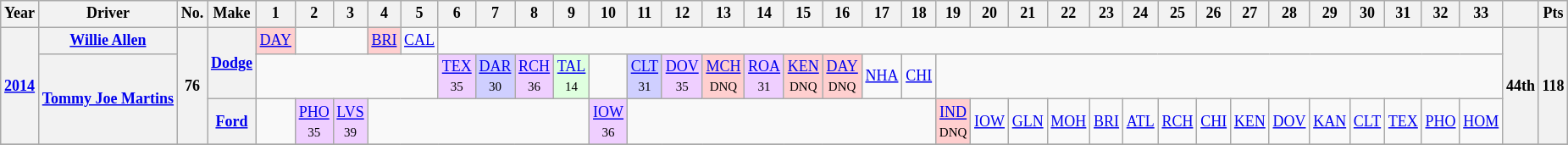<table class="wikitable" style="text-align:center; font-size:75%">
<tr>
<th>Year</th>
<th>Driver</th>
<th>No.</th>
<th>Make</th>
<th>1</th>
<th>2</th>
<th>3</th>
<th>4</th>
<th>5</th>
<th>6</th>
<th>7</th>
<th>8</th>
<th>9</th>
<th>10</th>
<th>11</th>
<th>12</th>
<th>13</th>
<th>14</th>
<th>15</th>
<th>16</th>
<th>17</th>
<th>18</th>
<th>19</th>
<th>20</th>
<th>21</th>
<th>22</th>
<th>23</th>
<th>24</th>
<th>25</th>
<th>26</th>
<th>27</th>
<th>28</th>
<th>29</th>
<th>30</th>
<th>31</th>
<th>32</th>
<th>33</th>
<th></th>
<th>Pts</th>
</tr>
<tr>
<th Rowspan=3><a href='#'>2014</a></th>
<th><a href='#'>Willie Allen</a></th>
<th Rowspan=3>76</th>
<th rowspan=2><a href='#'>Dodge</a></th>
<td style="background:#FFCFCF;"><a href='#'>DAY</a><br></td>
<td colspan=2></td>
<td style="background:#FFCFCF;"><a href='#'>BRI</a><br></td>
<td><a href='#'>CAL</a></td>
<td colspan=28></td>
<th rowspan=3>44th</th>
<th rowspan=3>118</th>
</tr>
<tr>
<th rowspan=2><a href='#'>Tommy Joe Martins</a></th>
<td colspan=5></td>
<td style="background:#EFCFFF;"><a href='#'>TEX</a><br><small>35</small></td>
<td style="background:#CFCFFF;"><a href='#'>DAR</a><br><small>30</small></td>
<td style="background:#EFCFFF;"><a href='#'>RCH</a><br><small>36</small></td>
<td style="background:#DFFFDF;"><a href='#'>TAL</a><br><small>14</small></td>
<td></td>
<td style="background:#CFCFFF;"><a href='#'>CLT</a><br><small>31</small></td>
<td style="background:#EFCFFF;"><a href='#'>DOV</a><br><small>35</small></td>
<td style="background:#FFCFCF;"><a href='#'>MCH</a><br><small>DNQ</small></td>
<td style="background:#EFCFFF;"><a href='#'>ROA</a><br><small>31</small></td>
<td style="background:#FFCFCF;"><a href='#'>KEN</a><br><small>DNQ</small></td>
<td style="background:#FFCFCF;"><a href='#'>DAY</a><br><small>DNQ</small></td>
<td><a href='#'>NHA</a></td>
<td><a href='#'>CHI</a></td>
<td colspan=15></td>
</tr>
<tr>
<th><a href='#'>Ford</a></th>
<td></td>
<td style="background:#EFCFFF;"><a href='#'>PHO</a><br><small>35</small></td>
<td style="background:#EFCFFF;"><a href='#'>LVS</a><br><small>39</small></td>
<td colspan=6></td>
<td style="background:#EFCFFF;"><a href='#'>IOW</a><br><small>36</small></td>
<td colspan=8></td>
<td style="background:#FFCFCF;"><a href='#'>IND</a><br><small>DNQ</small></td>
<td><a href='#'>IOW</a></td>
<td><a href='#'>GLN</a></td>
<td><a href='#'>MOH</a></td>
<td><a href='#'>BRI</a></td>
<td><a href='#'>ATL</a></td>
<td><a href='#'>RCH</a></td>
<td><a href='#'>CHI</a></td>
<td><a href='#'>KEN</a></td>
<td><a href='#'>DOV</a></td>
<td><a href='#'>KAN</a></td>
<td><a href='#'>CLT</a></td>
<td><a href='#'>TEX</a></td>
<td><a href='#'>PHO</a></td>
<td><a href='#'>HOM</a></td>
</tr>
<tr>
</tr>
</table>
